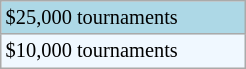<table class="wikitable" style="font-size:85%; width:13%;">
<tr style="background:lightblue;">
<td>$25,000 tournaments</td>
</tr>
<tr style="background:#f0f8ff;">
<td>$10,000 tournaments</td>
</tr>
</table>
